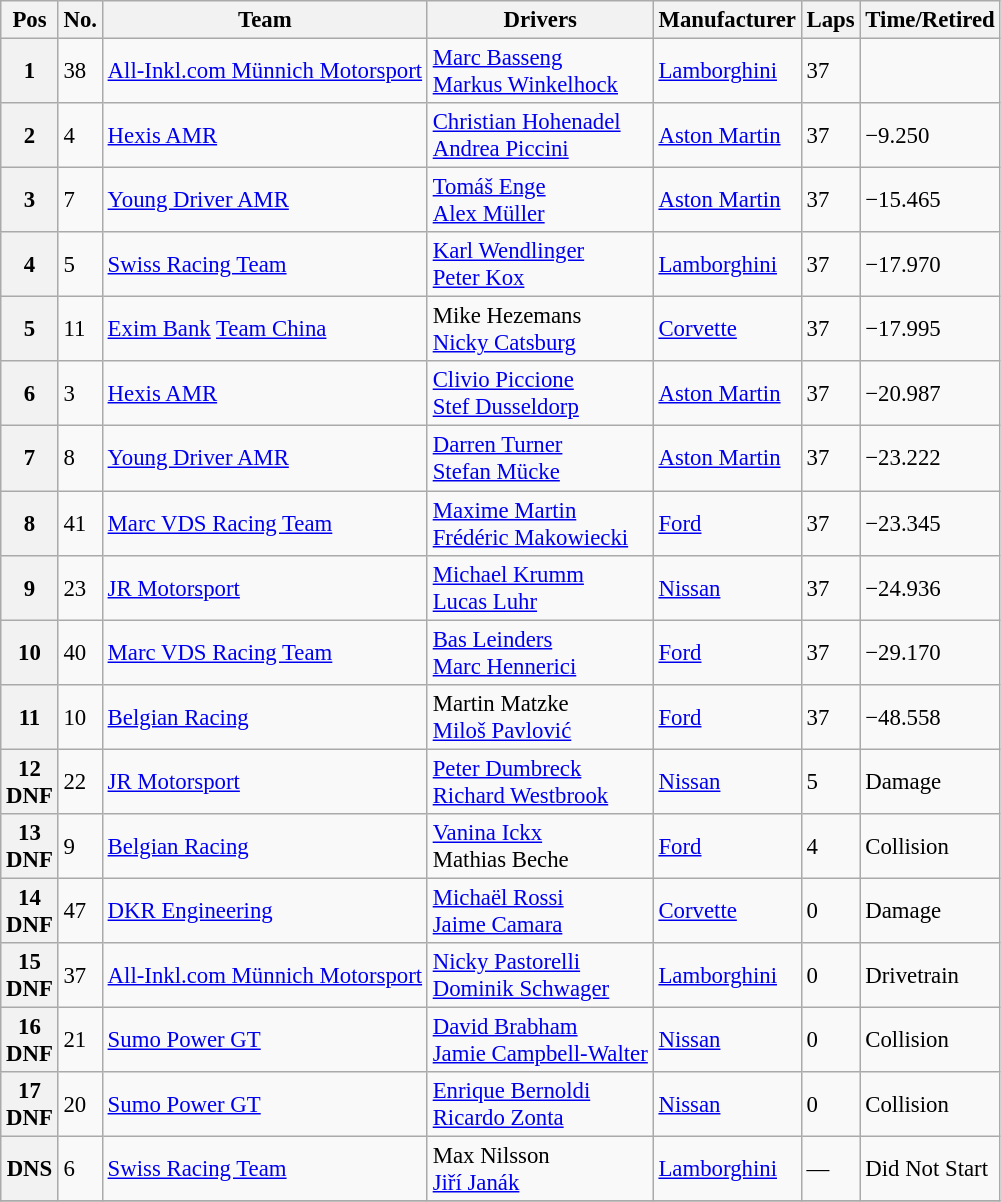<table class="wikitable" style="font-size: 95%;">
<tr>
<th>Pos</th>
<th>No.</th>
<th>Team</th>
<th>Drivers</th>
<th>Manufacturer</th>
<th>Laps</th>
<th>Time/Retired</th>
</tr>
<tr>
<th>1</th>
<td>38</td>
<td> <a href='#'>All-Inkl.com Münnich Motorsport</a></td>
<td> <a href='#'>Marc Basseng</a><br> <a href='#'>Markus Winkelhock</a></td>
<td><a href='#'>Lamborghini</a></td>
<td>37</td>
<td></td>
</tr>
<tr>
<th>2</th>
<td>4</td>
<td> <a href='#'>Hexis AMR</a></td>
<td> <a href='#'>Christian Hohenadel</a><br> <a href='#'>Andrea Piccini</a></td>
<td><a href='#'>Aston Martin</a></td>
<td>37</td>
<td>−9.250</td>
</tr>
<tr>
<th>3</th>
<td>7</td>
<td> <a href='#'>Young Driver AMR</a></td>
<td> <a href='#'>Tomáš Enge</a><br> <a href='#'>Alex Müller</a></td>
<td><a href='#'>Aston Martin</a></td>
<td>37</td>
<td>−15.465</td>
</tr>
<tr>
<th>4</th>
<td>5</td>
<td> <a href='#'>Swiss Racing Team</a></td>
<td> <a href='#'>Karl Wendlinger</a><br> <a href='#'>Peter Kox</a></td>
<td><a href='#'>Lamborghini</a></td>
<td>37</td>
<td>−17.970</td>
</tr>
<tr>
<th>5</th>
<td>11</td>
<td> <a href='#'>Exim Bank</a> <a href='#'>Team China</a></td>
<td> Mike Hezemans<br> <a href='#'>Nicky Catsburg</a></td>
<td><a href='#'>Corvette</a></td>
<td>37</td>
<td>−17.995</td>
</tr>
<tr>
<th>6</th>
<td>3</td>
<td> <a href='#'>Hexis AMR</a></td>
<td> <a href='#'>Clivio Piccione</a><br> <a href='#'>Stef Dusseldorp</a></td>
<td><a href='#'>Aston Martin</a></td>
<td>37</td>
<td>−20.987</td>
</tr>
<tr>
<th>7</th>
<td>8</td>
<td> <a href='#'>Young Driver AMR</a></td>
<td> <a href='#'>Darren Turner</a><br> <a href='#'>Stefan Mücke</a></td>
<td><a href='#'>Aston Martin</a></td>
<td>37</td>
<td>−23.222</td>
</tr>
<tr>
<th>8</th>
<td>41</td>
<td> <a href='#'>Marc VDS Racing Team</a></td>
<td> <a href='#'>Maxime Martin</a><br> <a href='#'>Frédéric Makowiecki</a></td>
<td><a href='#'>Ford</a></td>
<td>37</td>
<td>−23.345</td>
</tr>
<tr>
<th>9</th>
<td>23</td>
<td> <a href='#'>JR Motorsport</a></td>
<td> <a href='#'>Michael Krumm</a><br> <a href='#'>Lucas Luhr</a></td>
<td><a href='#'>Nissan</a></td>
<td>37</td>
<td>−24.936</td>
</tr>
<tr>
<th>10</th>
<td>40</td>
<td> <a href='#'>Marc VDS Racing Team</a></td>
<td> <a href='#'>Bas Leinders</a><br> <a href='#'>Marc Hennerici</a></td>
<td><a href='#'>Ford</a></td>
<td>37</td>
<td>−29.170</td>
</tr>
<tr>
<th>11</th>
<td>10</td>
<td> <a href='#'>Belgian Racing</a></td>
<td> Martin Matzke<br> <a href='#'>Miloš Pavlović</a></td>
<td><a href='#'>Ford</a></td>
<td>37</td>
<td>−48.558</td>
</tr>
<tr>
<th>12<br>DNF</th>
<td>22</td>
<td> <a href='#'>JR Motorsport</a></td>
<td> <a href='#'>Peter Dumbreck</a><br> <a href='#'>Richard Westbrook</a></td>
<td><a href='#'>Nissan</a></td>
<td>5</td>
<td>Damage</td>
</tr>
<tr>
<th>13<br>DNF</th>
<td>9</td>
<td> <a href='#'>Belgian Racing</a></td>
<td> <a href='#'>Vanina Ickx</a><br> Mathias Beche</td>
<td><a href='#'>Ford</a></td>
<td>4</td>
<td>Collision</td>
</tr>
<tr>
<th>14<br>DNF</th>
<td>47</td>
<td> <a href='#'>DKR Engineering</a></td>
<td> <a href='#'>Michaël Rossi</a><br> <a href='#'>Jaime Camara</a></td>
<td><a href='#'>Corvette</a></td>
<td>0</td>
<td>Damage</td>
</tr>
<tr>
<th>15<br>DNF</th>
<td>37</td>
<td> <a href='#'>All-Inkl.com Münnich Motorsport</a></td>
<td> <a href='#'>Nicky Pastorelli</a><br> <a href='#'>Dominik Schwager</a></td>
<td><a href='#'>Lamborghini</a></td>
<td>0</td>
<td>Drivetrain</td>
</tr>
<tr>
<th>16<br>DNF</th>
<td>21</td>
<td> <a href='#'>Sumo Power GT</a></td>
<td> <a href='#'>David Brabham</a><br> <a href='#'>Jamie Campbell-Walter</a></td>
<td><a href='#'>Nissan</a></td>
<td>0</td>
<td>Collision</td>
</tr>
<tr>
<th>17<br>DNF</th>
<td>20</td>
<td> <a href='#'>Sumo Power GT</a></td>
<td> <a href='#'>Enrique Bernoldi</a><br> <a href='#'>Ricardo Zonta</a></td>
<td><a href='#'>Nissan</a></td>
<td>0</td>
<td>Collision</td>
</tr>
<tr>
<th>DNS</th>
<td>6</td>
<td> <a href='#'>Swiss Racing Team</a></td>
<td> Max Nilsson<br> <a href='#'>Jiří Janák</a></td>
<td><a href='#'>Lamborghini</a></td>
<td>—</td>
<td>Did Not Start</td>
</tr>
<tr>
</tr>
</table>
